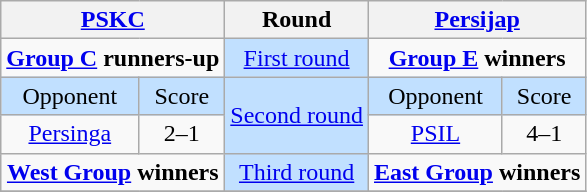<table class="wikitable" style="text-align:center">
<tr>
<th colspan=2><a href='#'>PSKC</a></th>
<th>Round</th>
<th colspan=2><a href='#'>Persijap</a></th>
</tr>
<tr>
<td colspan=2 valign=top><strong><a href='#'>Group C</a> runners-up</strong><br></td>
<td style="background:#c1e0ff"><a href='#'>First round</a></td>
<td colspan=2 valign=top><strong><a href='#'>Group E</a> winners</strong><br></td>
</tr>
<tr style="background:#c1e0ff">
<td>Opponent</td>
<td>Score</td>
<td rowspan=2><a href='#'>Second round</a></td>
<td>Opponent</td>
<td>Score</td>
</tr>
<tr>
<td><a href='#'>Persinga</a></td>
<td>2–1</td>
<td><a href='#'>PSIL</a></td>
<td>4–1</td>
</tr>
<tr>
<td colspan=2 valign=top><strong><a href='#'>West Group</a> winners</strong><br></td>
<td style="background:#c1e0ff"><a href='#'>Third round</a></td>
<td colspan=2 valign=top><strong><a href='#'>East Group</a> winners</strong><br></td>
</tr>
<tr>
</tr>
</table>
